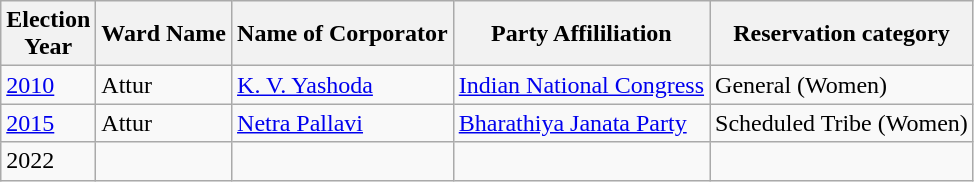<table class="wikitable sortable">
<tr>
<th>Election<br> Year</th>
<th>Ward Name</th>
<th>Name of Corporator</th>
<th>Party Affililiation</th>
<th>Reservation category</th>
</tr>
<tr>
<td><a href='#'>2010</a></td>
<td>Attur</td>
<td><a href='#'>K. V. Yashoda</a></td>
<td><a href='#'>Indian National Congress</a></td>
<td>General (Women)</td>
</tr>
<tr>
<td><a href='#'>2015</a></td>
<td>Attur</td>
<td><a href='#'>Netra Pallavi</a></td>
<td><a href='#'>Bharathiya Janata Party</a></td>
<td>Scheduled Tribe (Women)</td>
</tr>
<tr>
<td>2022</td>
<td></td>
<td></td>
<td></td>
<td></td>
</tr>
</table>
